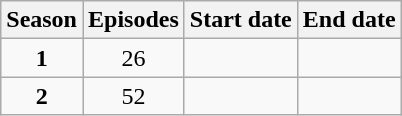<table class="wikitable sortable" style="text-align: center;">
<tr>
<th>Season</th>
<th>Episodes</th>
<th>Start date</th>
<th>End date</th>
</tr>
<tr>
<td><strong>1</strong></td>
<td>26</td>
<td></td>
<td></td>
</tr>
<tr>
<td><strong>2</strong></td>
<td>52</td>
<td></td>
<td></td>
</tr>
</table>
